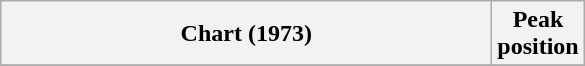<table class="wikitable sortable plainrowheaders">
<tr>
<th style="width:20em;">Chart (1973)</th>
<th>Peak<br>position</th>
</tr>
<tr>
</tr>
</table>
